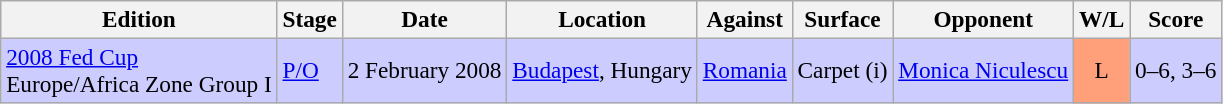<table class=wikitable style=font-size:97%>
<tr>
<th>Edition</th>
<th>Stage</th>
<th>Date</th>
<th>Location</th>
<th>Against</th>
<th>Surface</th>
<th>Opponent</th>
<th>W/L</th>
<th>Score</th>
</tr>
<tr style="background:#ccf;">
<td><a href='#'>2008 Fed Cup</a> <br> Europe/Africa Zone Group I</td>
<td><a href='#'>P/O</a></td>
<td>2 February 2008</td>
<td><a href='#'>Budapest</a>, Hungary</td>
<td> <a href='#'>Romania</a></td>
<td>Carpet (i)</td>
<td> <a href='#'>Monica Niculescu</a></td>
<td style="text-align:center; background:#ffa07a;">L</td>
<td>0–6, 3–6</td>
</tr>
</table>
